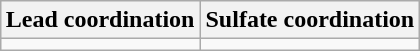<table class="wikitable" style="margin:1em auto; text-align:center;">
<tr>
<th>Lead coordination</th>
<th>Sulfate coordination</th>
</tr>
<tr>
<td></td>
<td></td>
</tr>
</table>
